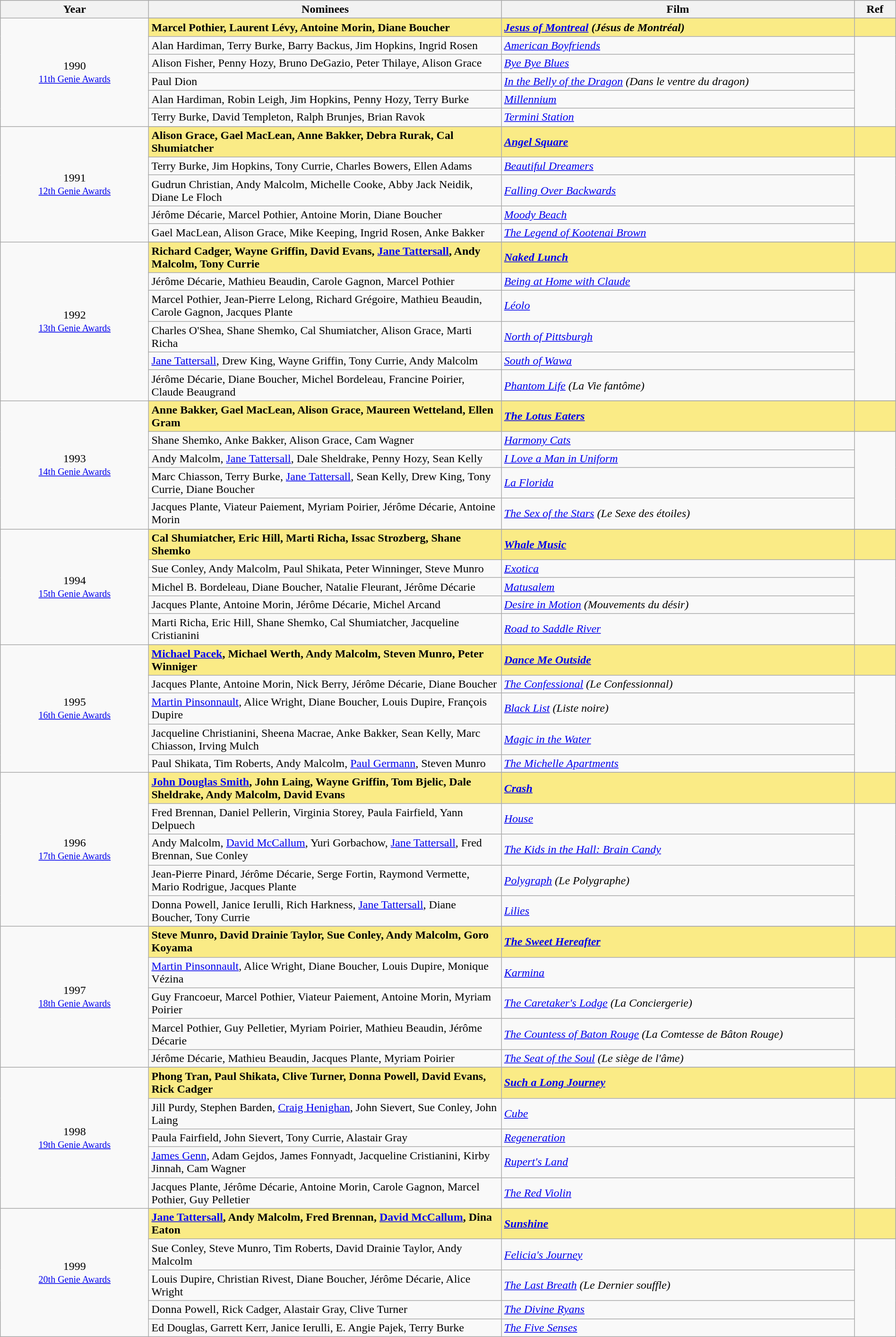<table class="wikitable" style="width:100%;">
<tr style="background:#bebebe;">
<th style="width:8%;">Year</th>
<th style="width:19%;">Nominees</th>
<th style="width:19%;">Film</th>
<th style="width:2%;">Ref</th>
</tr>
<tr>
<td rowspan="7" align="center">1990 <br> <small><a href='#'>11th Genie Awards</a></small></td>
</tr>
<tr style="background:#FAEB86;">
<td><strong>Marcel Pothier, Laurent Lévy, Antoine Morin, Diane Boucher</strong></td>
<td><strong><em><a href='#'>Jesus of Montreal</a> (Jésus de Montréal)</em></strong></td>
<td></td>
</tr>
<tr>
<td>Alan Hardiman, Terry Burke, Barry Backus, Jim Hopkins, Ingrid Rosen</td>
<td><em><a href='#'>American Boyfriends</a></em></td>
</tr>
<tr>
<td>Alison Fisher, Penny Hozy, Bruno DeGazio, Peter Thilaye, Alison Grace</td>
<td><em><a href='#'>Bye Bye Blues</a></em></td>
</tr>
<tr>
<td>Paul Dion</td>
<td><em><a href='#'>In the Belly of the Dragon</a> (Dans le ventre du dragon)</em></td>
</tr>
<tr>
<td>Alan Hardiman, Robin Leigh, Jim Hopkins, Penny Hozy, Terry Burke</td>
<td><em><a href='#'>Millennium</a></em></td>
</tr>
<tr>
<td>Terry Burke, David Templeton, Ralph Brunjes, Brian Ravok</td>
<td><em><a href='#'>Termini Station</a></em></td>
</tr>
<tr>
<td rowspan="6" align="center">1991 <br> <small><a href='#'>12th Genie Awards</a></small></td>
</tr>
<tr style="background:#FAEB86;">
<td><strong>Alison Grace, Gael MacLean, Anne Bakker, Debra Rurak, Cal Shumiatcher</strong></td>
<td><strong><em><a href='#'>Angel Square</a></em></strong></td>
<td></td>
</tr>
<tr>
<td>Terry Burke, Jim Hopkins, Tony Currie, Charles Bowers, Ellen Adams</td>
<td><em><a href='#'>Beautiful Dreamers</a></em></td>
</tr>
<tr>
<td>Gudrun Christian, Andy Malcolm, Michelle Cooke, Abby Jack Neidik, Diane Le Floch</td>
<td><em><a href='#'>Falling Over Backwards</a></em></td>
</tr>
<tr>
<td>Jérôme Décarie, Marcel Pothier, Antoine Morin, Diane Boucher</td>
<td><em><a href='#'>Moody Beach</a></em></td>
</tr>
<tr>
<td>Gael MacLean, Alison Grace, Mike Keeping, Ingrid Rosen, Anke Bakker</td>
<td><em><a href='#'>The Legend of Kootenai Brown</a></em></td>
</tr>
<tr>
<td rowspan="7" align="center">1992 <br> <small><a href='#'>13th Genie Awards</a></small></td>
</tr>
<tr style="background:#FAEB86;">
<td><strong>Richard Cadger, Wayne Griffin, David Evans, <a href='#'>Jane Tattersall</a>, Andy Malcolm, Tony Currie</strong></td>
<td><strong><em><a href='#'>Naked Lunch</a></em></strong></td>
<td></td>
</tr>
<tr>
<td>Jérôme Décarie, Mathieu Beaudin, Carole Gagnon, Marcel Pothier</td>
<td><em><a href='#'>Being at Home with Claude</a></em></td>
<td rowspan=5></td>
</tr>
<tr>
<td>Marcel Pothier, Jean-Pierre Lelong, Richard Grégoire, Mathieu Beaudin, Carole Gagnon, Jacques Plante</td>
<td><em><a href='#'>Léolo</a></em></td>
</tr>
<tr>
<td>Charles O'Shea, Shane Shemko, Cal Shumiatcher, Alison Grace, Marti Richa</td>
<td><em><a href='#'>North of Pittsburgh</a></em></td>
</tr>
<tr>
<td><a href='#'>Jane Tattersall</a>, Drew King, Wayne Griffin, Tony Currie, Andy Malcolm</td>
<td><em><a href='#'>South of Wawa</a></em></td>
</tr>
<tr>
<td>Jérôme Décarie, Diane Boucher, Michel Bordeleau, Francine Poirier, Claude Beaugrand</td>
<td><em><a href='#'>Phantom Life</a> (La Vie fantôme)</em></td>
</tr>
<tr>
<td rowspan="6" align="center">1993 <br> <small><a href='#'>14th Genie Awards</a></small></td>
</tr>
<tr style="background:#FAEB86;">
<td><strong>Anne Bakker, Gael MacLean, Alison Grace, Maureen Wetteland, Ellen Gram</strong></td>
<td><strong><em><a href='#'>The Lotus Eaters</a></em></strong></td>
<td></td>
</tr>
<tr>
<td>Shane Shemko, Anke Bakker, Alison Grace, Cam Wagner</td>
<td><em><a href='#'>Harmony Cats</a></em></td>
<td rowspan=4></td>
</tr>
<tr>
<td>Andy Malcolm, <a href='#'>Jane Tattersall</a>, Dale Sheldrake, Penny Hozy, Sean Kelly</td>
<td><em><a href='#'>I Love a Man in Uniform</a></em></td>
</tr>
<tr>
<td>Marc Chiasson, Terry Burke, <a href='#'>Jane Tattersall</a>, Sean Kelly, Drew King, Tony Currie, Diane Boucher</td>
<td><em><a href='#'>La Florida</a></em></td>
</tr>
<tr>
<td>Jacques Plante, Viateur Paiement, Myriam Poirier, Jérôme Décarie, Antoine Morin</td>
<td><em><a href='#'>The Sex of the Stars</a> (Le Sexe des étoiles)</em></td>
</tr>
<tr>
<td rowspan="6" align="center">1994 <br> <small><a href='#'>15th Genie Awards</a></small></td>
</tr>
<tr style="background:#FAEB86;">
<td><strong>Cal Shumiatcher, Eric Hill, Marti Richa, Issac Strozberg, Shane Shemko</strong></td>
<td><strong><em><a href='#'>Whale Music</a></em></strong></td>
<td></td>
</tr>
<tr>
<td>Sue Conley, Andy Malcolm, Paul Shikata, Peter Winninger, Steve Munro</td>
<td><em><a href='#'>Exotica</a></em></td>
</tr>
<tr>
<td>Michel B. Bordeleau, Diane Boucher, Natalie Fleurant, Jérôme Décarie</td>
<td><em><a href='#'>Matusalem</a></em></td>
</tr>
<tr>
<td>Jacques Plante, Antoine Morin, Jérôme Décarie, Michel Arcand</td>
<td><em><a href='#'>Desire in Motion</a> (Mouvements du désir)</em></td>
</tr>
<tr>
<td>Marti Richa, Eric Hill, Shane Shemko, Cal Shumiatcher, Jacqueline Cristianini</td>
<td><em><a href='#'>Road to Saddle River</a></em></td>
</tr>
<tr>
<td rowspan="6" align="center">1995 <br> <small><a href='#'>16th Genie Awards</a></small></td>
</tr>
<tr style="background:#FAEB86;">
<td><strong><a href='#'>Michael Pacek</a>, Michael Werth, Andy Malcolm, Steven Munro, Peter Winniger</strong></td>
<td><strong><em><a href='#'>Dance Me Outside</a></em></strong></td>
<td></td>
</tr>
<tr>
<td>Jacques Plante, Antoine Morin, Nick Berry, Jérôme Décarie, Diane Boucher</td>
<td><em><a href='#'>The Confessional</a> (Le Confessionnal)</em></td>
</tr>
<tr>
<td><a href='#'>Martin Pinsonnault</a>, Alice Wright, Diane Boucher, Louis Dupire, François Dupire</td>
<td><em><a href='#'>Black List</a> (Liste noire)</em></td>
</tr>
<tr>
<td>Jacqueline Christianini, Sheena Macrae, Anke Bakker, Sean Kelly, Marc Chiasson, Irving Mulch</td>
<td><em><a href='#'>Magic in the Water</a></em></td>
</tr>
<tr>
<td>Paul Shikata, Tim Roberts, Andy Malcolm, <a href='#'>Paul Germann</a>, Steven Munro</td>
<td><em><a href='#'>The Michelle Apartments</a></em></td>
</tr>
<tr>
<td rowspan="6" align="center">1996 <br> <small><a href='#'>17th Genie Awards</a></small></td>
</tr>
<tr style="background:#FAEB86;">
<td><strong><a href='#'>John Douglas Smith</a>, John Laing, Wayne Griffin, Tom Bjelic, Dale Sheldrake, Andy Malcolm, David Evans</strong></td>
<td><strong><em><a href='#'>Crash</a></em></strong></td>
<td></td>
</tr>
<tr>
<td>Fred Brennan, Daniel Pellerin, Virginia Storey, Paula Fairfield, Yann Delpuech</td>
<td><em><a href='#'>House</a></em></td>
<td rowspan=4></td>
</tr>
<tr>
<td>Andy Malcolm, <a href='#'>David McCallum</a>, Yuri Gorbachow, <a href='#'>Jane Tattersall</a>, Fred Brennan, Sue Conley</td>
<td><em><a href='#'>The Kids in the Hall: Brain Candy</a></em></td>
</tr>
<tr>
<td>Jean-Pierre Pinard, Jérôme Décarie, Serge Fortin, Raymond Vermette, Mario Rodrigue, Jacques Plante</td>
<td><em><a href='#'>Polygraph</a> (Le Polygraphe)</em></td>
</tr>
<tr>
<td>Donna Powell, Janice Ierulli, Rich Harkness, <a href='#'>Jane Tattersall</a>, Diane Boucher, Tony Currie</td>
<td><em><a href='#'>Lilies</a></em></td>
</tr>
<tr>
<td rowspan="6" align="center">1997 <br> <small><a href='#'>18th Genie Awards</a></small></td>
</tr>
<tr style="background:#FAEB86;">
<td><strong>Steve Munro, David Drainie Taylor, Sue Conley, Andy Malcolm, Goro Koyama</strong></td>
<td><strong><em><a href='#'>The Sweet Hereafter</a></em></strong></td>
<td></td>
</tr>
<tr>
<td><a href='#'>Martin Pinsonnault</a>, Alice Wright, Diane Boucher, Louis Dupire, Monique Vézina</td>
<td><em><a href='#'>Karmina</a></em></td>
<td rowspan=4></td>
</tr>
<tr>
<td>Guy Francoeur, Marcel Pothier, Viateur Paiement, Antoine Morin, Myriam Poirier</td>
<td><em><a href='#'>The Caretaker's Lodge</a> (La Conciergerie)</em></td>
</tr>
<tr>
<td>Marcel Pothier, Guy Pelletier, Myriam Poirier, Mathieu Beaudin, Jérôme Décarie</td>
<td><em><a href='#'>The Countess of Baton Rouge</a> (La Comtesse de Bâton Rouge)</em></td>
</tr>
<tr>
<td>Jérôme Décarie, Mathieu Beaudin, Jacques Plante, Myriam Poirier</td>
<td><em><a href='#'>The Seat of the Soul</a> (Le siège de l'âme)</em></td>
</tr>
<tr>
<td rowspan="6" align="center">1998 <br> <small><a href='#'>19th Genie Awards</a></small></td>
</tr>
<tr style="background:#FAEB86;">
<td><strong>Phong Tran, Paul Shikata, Clive Turner, Donna Powell, David Evans, Rick Cadger</strong></td>
<td><strong><em><a href='#'>Such a Long Journey</a></em></strong></td>
<td></td>
</tr>
<tr>
<td>Jill Purdy, Stephen Barden, <a href='#'>Craig Henighan</a>, John Sievert, Sue Conley, John Laing</td>
<td><em><a href='#'>Cube</a></em></td>
</tr>
<tr>
<td>Paula Fairfield, John Sievert, Tony Currie, Alastair Gray</td>
<td><em><a href='#'>Regeneration</a></em></td>
</tr>
<tr>
<td><a href='#'>James Genn</a>, Adam Gejdos, James Fonnyadt, Jacqueline Cristianini, Kirby Jinnah, Cam Wagner</td>
<td><em><a href='#'>Rupert's Land</a></em></td>
</tr>
<tr>
<td>Jacques Plante, Jérôme Décarie, Antoine Morin, Carole Gagnon, Marcel Pothier, Guy Pelletier</td>
<td><em><a href='#'>The Red Violin</a></em></td>
</tr>
<tr>
<td rowspan="6" align="center">1999 <br> <small><a href='#'>20th Genie Awards</a></small></td>
</tr>
<tr style="background:#FAEB86;">
<td><strong><a href='#'>Jane Tattersall</a>, Andy Malcolm, Fred Brennan, <a href='#'>David McCallum</a>, Dina Eaton</strong></td>
<td><strong><em><a href='#'>Sunshine</a></em></strong></td>
<td></td>
</tr>
<tr>
<td>Sue Conley, Steve Munro, Tim Roberts, David Drainie Taylor, Andy Malcolm</td>
<td><em><a href='#'>Felicia's Journey</a></em></td>
</tr>
<tr>
<td>Louis Dupire, Christian Rivest, Diane Boucher, Jérôme Décarie, Alice Wright</td>
<td><em><a href='#'>The Last Breath</a> (Le Dernier souffle)</em></td>
</tr>
<tr>
<td>Donna Powell, Rick Cadger, Alastair Gray, Clive Turner</td>
<td><em><a href='#'>The Divine Ryans</a></em></td>
</tr>
<tr>
<td>Ed Douglas, Garrett Kerr, Janice Ierulli, E. Angie Pajek, Terry Burke</td>
<td><em><a href='#'>The Five Senses</a></em></td>
</tr>
</table>
